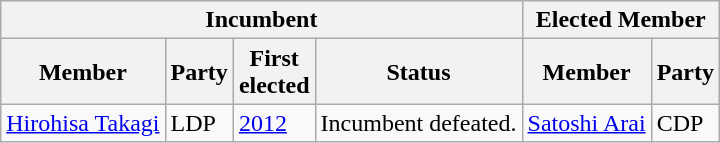<table class="wikitable sortable">
<tr>
<th colspan=4>Incumbent</th>
<th colspan=2>Elected Member</th>
</tr>
<tr>
<th>Member</th>
<th>Party</th>
<th>First<br>elected</th>
<th>Status</th>
<th>Member</th>
<th>Party</th>
</tr>
<tr>
<td><a href='#'>Hirohisa Takagi</a></td>
<td>LDP</td>
<td><a href='#'>2012</a></td>
<td>Incumbent defeated.</td>
<td><a href='#'>Satoshi Arai</a></td>
<td>CDP</td>
</tr>
</table>
